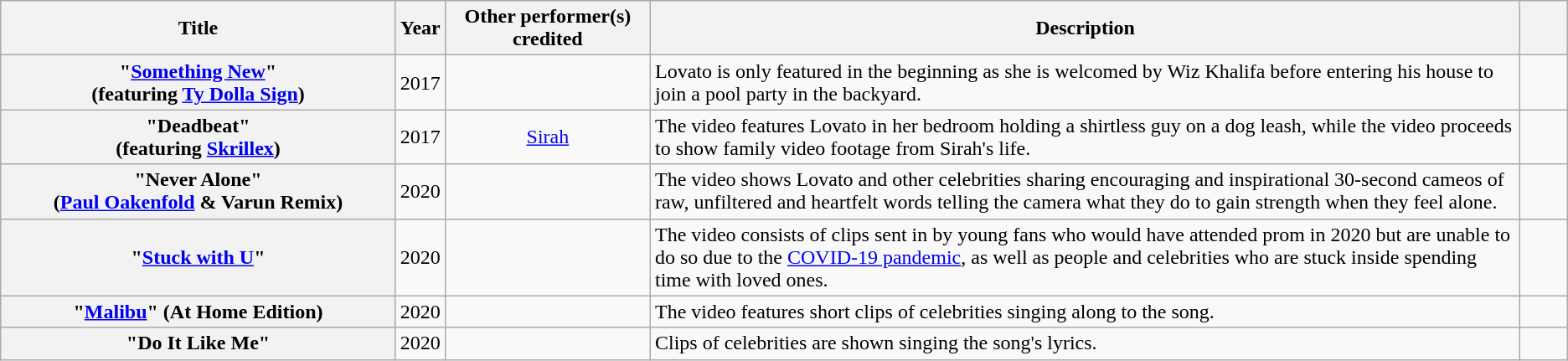<table class="wikitable sortable plainrowheaders" style="text-align:center;">
<tr>
<th scope="col" style="width:20em;">Title</th>
<th scope="col" style="width:2em;">Year</th>
<th scope="col" style="width:10em;">Other performer(s) credited</th>
<th scope="col" style="width:45em;" class="unsortable">Description</th>
<th scope="col" style="width:2em;" class="unsortable"></th>
</tr>
<tr>
<th scope="row">"<a href='#'>Something New</a>"<br>(featuring <a href='#'>Ty Dolla Sign</a>)</th>
<td>2017</td>
<td></td>
<td style="text-align:left;">Lovato is only featured in the beginning as she is welcomed by Wiz Khalifa before entering his house to join a pool party in the backyard.</td>
<td></td>
</tr>
<tr>
<th scope="row">"Deadbeat"<br>(featuring <a href='#'>Skrillex</a>)</th>
<td>2017</td>
<td><a href='#'>Sirah</a></td>
<td style="text-align:left;">The video features Lovato in her bedroom holding a shirtless guy on a dog leash, while the video proceeds to show family video footage from Sirah's life.</td>
<td></td>
</tr>
<tr>
<th scope="row">"Never Alone"<br>(<a href='#'>Paul Oakenfold</a> & Varun Remix)</th>
<td>2020</td>
<td></td>
<td style="text-align:left;">The video shows Lovato and other celebrities sharing encouraging and inspirational 30-second cameos of raw, unfiltered and heartfelt words telling the camera what they do to gain strength when they feel alone.</td>
<td></td>
</tr>
<tr>
<th scope="row">"<a href='#'>Stuck with U</a>"</th>
<td>2020</td>
<td><br></td>
<td style="text-align:left;">The video consists of clips sent in by young fans who would have attended prom in 2020 but are unable to do so due to the <a href='#'>COVID-19 pandemic</a>, as well as people and celebrities who are stuck inside spending time with loved ones.</td>
<td></td>
</tr>
<tr>
<th scope="row">"<a href='#'>Malibu</a>" (At Home Edition)</th>
<td>2020</td>
<td></td>
<td style="text-align:left;">The video features short clips of celebrities singing along to the song.</td>
<td></td>
</tr>
<tr>
<th scope="row">"Do It Like Me"</th>
<td>2020</td>
<td></td>
<td style="text-align:left;">Clips of celebrities are shown singing the song's lyrics.</td>
<td></td>
</tr>
</table>
